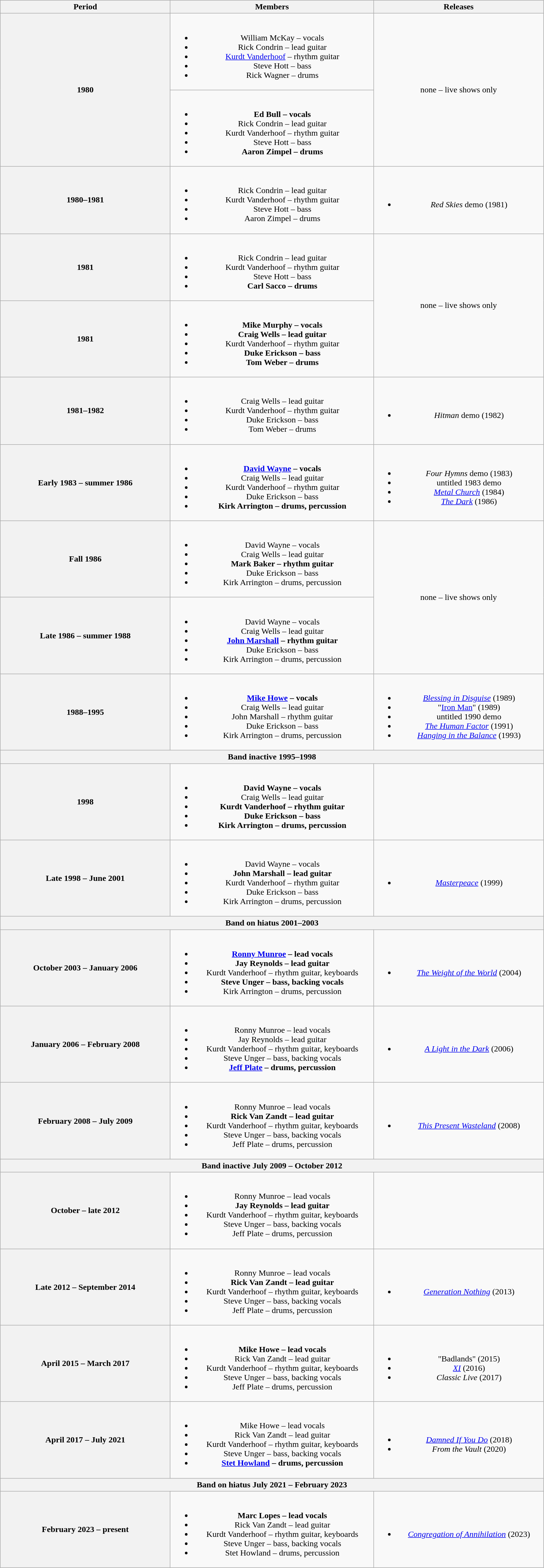<table class="wikitable plainrowheaders" style="text-align:center;">
<tr>
<th scope="col" style="width:20em;">Period</th>
<th scope="col" style="width:24em;">Members</th>
<th scope="col" style="width:20em;">Releases</th>
</tr>
<tr>
<th rowspan="2" scope="col">1980</th>
<td><br><ul><li>William McKay – vocals</li><li>Rick Condrin – lead guitar</li><li><a href='#'>Kurdt Vanderhoof</a> – rhythm guitar</li><li>Steve Hott – bass</li><li>Rick Wagner – drums</li></ul></td>
<td rowspan="2">none – live shows only</td>
</tr>
<tr>
<td><br><ul><li><strong>Ed Bull – vocals</strong></li><li>Rick Condrin – lead guitar</li><li>Kurdt Vanderhoof – rhythm guitar</li><li>Steve Hott – bass</li><li><strong>Aaron Zimpel – drums</strong></li></ul></td>
</tr>
<tr>
<th scope="col">1980–1981</th>
<td><br><ul><li>Rick Condrin – lead guitar</li><li>Kurdt Vanderhoof – rhythm guitar</li><li>Steve Hott – bass</li><li>Aaron Zimpel – drums</li></ul></td>
<td><br><ul><li><em>Red Skies</em> demo (1981)</li></ul></td>
</tr>
<tr>
<th scope="col">1981</th>
<td><br><ul><li>Rick Condrin – lead guitar</li><li>Kurdt Vanderhoof – rhythm guitar</li><li>Steve Hott – bass</li><li><strong>Carl Sacco – drums</strong></li></ul></td>
<td rowspan="2">none – live shows only</td>
</tr>
<tr>
<th scope="col">1981<br></th>
<td><br><ul><li><strong>Mike Murphy – vocals</strong></li><li><strong>Craig Wells – lead guitar</strong></li><li>Kurdt Vanderhoof – rhythm guitar</li><li><strong>Duke Erickson – bass</strong></li><li><strong>Tom Weber – drums</strong></li></ul></td>
</tr>
<tr>
<th scope="col">1981–1982<br></th>
<td><br><ul><li>Craig Wells – lead guitar</li><li>Kurdt Vanderhoof – rhythm guitar</li><li>Duke Erickson – bass</li><li>Tom Weber – drums</li></ul></td>
<td><br><ul><li><em>Hitman</em> demo (1982)</li></ul></td>
</tr>
<tr>
<th scope="col">Early 1983 – summer 1986<br></th>
<td><br><ul><li><strong><a href='#'>David Wayne</a> – vocals</strong></li><li>Craig Wells – lead guitar</li><li>Kurdt Vanderhoof – rhythm guitar</li><li>Duke Erickson – bass</li><li><strong>Kirk Arrington – drums, percussion</strong></li></ul></td>
<td><br><ul><li><em>Four Hymns</em> demo (1983)</li><li>untitled 1983 demo</li><li><em><a href='#'>Metal Church</a></em> (1984)</li><li><em><a href='#'>The Dark</a></em> (1986)</li></ul></td>
</tr>
<tr>
<th scope="col">Fall 1986</th>
<td><br><ul><li>David Wayne – vocals</li><li>Craig Wells – lead guitar</li><li><strong>Mark Baker – rhythm guitar</strong></li><li>Duke Erickson – bass</li><li>Kirk Arrington – drums, percussion</li></ul></td>
<td rowspan="2">none – live shows only</td>
</tr>
<tr>
<th scope="col">Late 1986 – summer 1988</th>
<td><br><ul><li>David Wayne – vocals</li><li>Craig Wells – lead guitar</li><li><strong><a href='#'>John Marshall</a> – rhythm guitar</strong></li><li>Duke Erickson – bass</li><li>Kirk Arrington – drums, percussion</li></ul></td>
</tr>
<tr>
<th scope="col">1988–1995</th>
<td><br><ul><li><strong><a href='#'>Mike Howe</a> – vocals</strong></li><li>Craig Wells – lead guitar</li><li>John Marshall – rhythm guitar</li><li>Duke Erickson – bass</li><li>Kirk Arrington – drums, percussion</li></ul></td>
<td><br><ul><li><em><a href='#'>Blessing in Disguise</a></em> (1989)</li><li>"<a href='#'>Iron Man</a>"  (1989)</li><li>untitled 1990 demo</li><li><em><a href='#'>The Human Factor</a></em> (1991)</li><li><em><a href='#'>Hanging in the Balance</a></em> (1993)</li></ul></td>
</tr>
<tr>
<th scope="col" colspan="3">Band inactive 1995–1998</th>
</tr>
<tr>
<th scope="col">1998</th>
<td><br><ul><li><strong>David Wayne – vocals</strong></li><li>Craig Wells – lead guitar</li><li><strong>Kurdt Vanderhoof – rhythm guitar</strong></li><li><strong>Duke Erickson – bass</strong></li><li><strong>Kirk Arrington – drums, percussion</strong></li></ul></td>
<td></td>
</tr>
<tr>
<th scope="col">Late 1998 – June 2001</th>
<td><br><ul><li>David Wayne – vocals</li><li><strong>John Marshall – lead guitar</strong></li><li>Kurdt Vanderhoof – rhythm guitar</li><li>Duke Erickson – bass</li><li>Kirk Arrington – drums, percussion</li></ul></td>
<td><br><ul><li><em><a href='#'>Masterpeace</a></em> (1999)</li></ul></td>
</tr>
<tr>
<th scope="col" colspan="3">Band on hiatus 2001–2003</th>
</tr>
<tr>
<th scope="col">October 2003 – January 2006</th>
<td><br><ul><li><strong><a href='#'>Ronny Munroe</a> – lead vocals</strong></li><li><strong>Jay Reynolds – lead guitar</strong></li><li>Kurdt Vanderhoof – rhythm guitar, keyboards</li><li><strong>Steve Unger – bass, backing vocals</strong></li><li>Kirk Arrington – drums, percussion</li></ul></td>
<td><br><ul><li><em><a href='#'>The Weight of the World</a></em> (2004)</li></ul></td>
</tr>
<tr>
<th scope="col">January 2006 – February 2008</th>
<td><br><ul><li>Ronny Munroe – lead vocals</li><li>Jay Reynolds – lead guitar</li><li>Kurdt Vanderhoof – rhythm guitar, keyboards</li><li>Steve Unger – bass, backing vocals</li><li><strong><a href='#'>Jeff Plate</a> – drums, percussion</strong></li></ul></td>
<td><br><ul><li><em><a href='#'>A Light in the Dark</a></em> (2006)</li></ul></td>
</tr>
<tr>
<th scope="col">February 2008 – July 2009</th>
<td><br><ul><li>Ronny Munroe – lead vocals</li><li><strong>Rick Van Zandt – lead guitar</strong></li><li>Kurdt Vanderhoof – rhythm guitar, keyboards</li><li>Steve Unger – bass, backing vocals</li><li>Jeff Plate – drums, percussion</li></ul></td>
<td><br><ul><li><em><a href='#'>This Present Wasteland</a></em> (2008)</li></ul></td>
</tr>
<tr>
<th scope="col" colspan="3">Band inactive July 2009 – October 2012</th>
</tr>
<tr>
<th scope="col">October – late 2012</th>
<td><br><ul><li>Ronny Munroe – lead vocals</li><li><strong>Jay Reynolds – lead guitar</strong></li><li>Kurdt Vanderhoof – rhythm guitar, keyboards</li><li>Steve Unger – bass, backing vocals</li><li>Jeff Plate – drums, percussion</li></ul></td>
<td></td>
</tr>
<tr>
<th scope="col">Late 2012 – September 2014</th>
<td><br><ul><li>Ronny Munroe – lead vocals</li><li><strong>Rick Van Zandt – lead guitar</strong></li><li>Kurdt Vanderhoof – rhythm guitar, keyboards</li><li>Steve Unger – bass, backing vocals</li><li>Jeff Plate – drums, percussion</li></ul></td>
<td><br><ul><li><em><a href='#'>Generation Nothing</a></em> (2013)</li></ul></td>
</tr>
<tr>
<th scope="col">April 2015 – March 2017</th>
<td><br><ul><li><strong>Mike Howe – lead vocals</strong></li><li>Rick Van Zandt – lead guitar</li><li>Kurdt Vanderhoof – rhythm guitar, keyboards</li><li>Steve Unger – bass, backing vocals</li><li>Jeff Plate – drums, percussion</li></ul></td>
<td><br><ul><li>"Badlands" (2015)</li><li><em><a href='#'>XI</a></em> (2016)</li><li><em>Classic Live</em> (2017)</li></ul></td>
</tr>
<tr>
<th scope="col">April 2017 – July 2021</th>
<td><br><ul><li>Mike Howe – lead vocals</li><li>Rick Van Zandt – lead guitar</li><li>Kurdt Vanderhoof – rhythm guitar, keyboards</li><li>Steve Unger – bass, backing vocals</li><li><strong><a href='#'>Stet Howland</a> – drums, percussion</strong></li></ul></td>
<td><br><ul><li><em><a href='#'>Damned If You Do</a></em> (2018)</li><li><em>From the Vault</em> (2020) </li></ul></td>
</tr>
<tr>
<th scope="col" colspan="3">Band on hiatus July 2021 – February 2023</th>
</tr>
<tr>
<th scope="col">February 2023 – present</th>
<td><br><ul><li><strong>Marc Lopes – lead vocals</strong></li><li>Rick Van Zandt – lead guitar</li><li>Kurdt Vanderhoof – rhythm guitar, keyboards</li><li>Steve Unger – bass, backing vocals</li><li>Stet Howland – drums, percussion</li></ul></td>
<td><br><ul><li><em><a href='#'>Congregation of Annihilation</a></em> (2023)</li></ul></td>
</tr>
</table>
